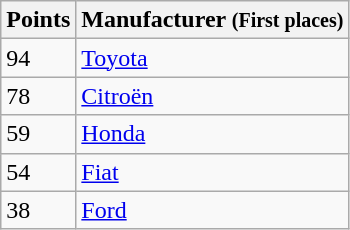<table class="wikitable">
<tr>
<th>Points</th>
<th>Manufacturer <small>(First places)</small></th>
</tr>
<tr>
<td>94</td>
<td> <a href='#'>Toyota</a></td>
</tr>
<tr>
<td>78</td>
<td> <a href='#'>Citroën</a></td>
</tr>
<tr>
<td>59</td>
<td> <a href='#'>Honda</a></td>
</tr>
<tr>
<td>54</td>
<td> <a href='#'>Fiat</a></td>
</tr>
<tr>
<td>38</td>
<td> <a href='#'>Ford</a></td>
</tr>
</table>
